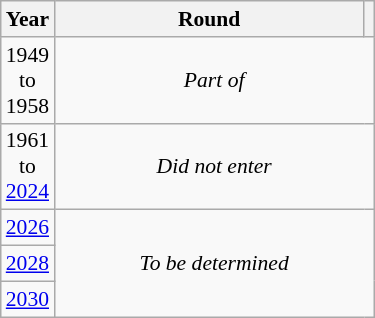<table class="wikitable" style="text-align: center; font-size:90%">
<tr>
<th>Year</th>
<th style="width:200px">Round</th>
<th></th>
</tr>
<tr>
<td>1949<br>to<br>1958</td>
<td colspan="2"><em>Part of </em></td>
</tr>
<tr>
<td>1961<br>to<br><a href='#'>2024</a></td>
<td colspan="2"><em>Did not enter</em></td>
</tr>
<tr>
<td><a href='#'>2026</a></td>
<td colspan="2" rowspan="3"><em>To be determined</em></td>
</tr>
<tr>
<td><a href='#'>2028</a></td>
</tr>
<tr>
<td><a href='#'>2030</a></td>
</tr>
</table>
